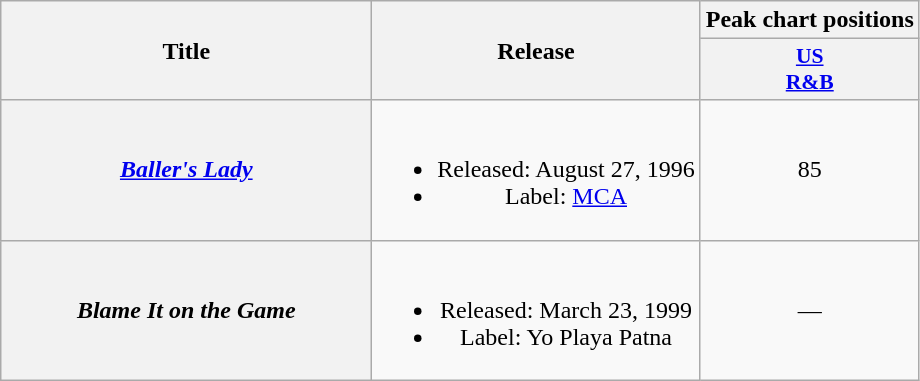<table class="wikitable plainrowheaders" style="text-align:center;">
<tr>
<th scope="col" rowspan="2" style="width:15em;">Title</th>
<th scope="col" rowspan="2">Release</th>
<th colspan="3">Peak chart positions</th>
</tr>
<tr>
<th scope="col" style=font-size:90%;"><a href='#'>US<br>R&B</a></th>
</tr>
<tr>
<th scope="row"><em><a href='#'>Baller's Lady</a></em></th>
<td><br><ul><li>Released: August 27, 1996</li><li>Label: <a href='#'>MCA</a></li></ul></td>
<td>85</td>
</tr>
<tr>
<th scope="row"><em>Blame It on the Game</em></th>
<td><br><ul><li>Released: March 23, 1999</li><li>Label: Yo Playa Patna</li></ul></td>
<td>—</td>
</tr>
</table>
